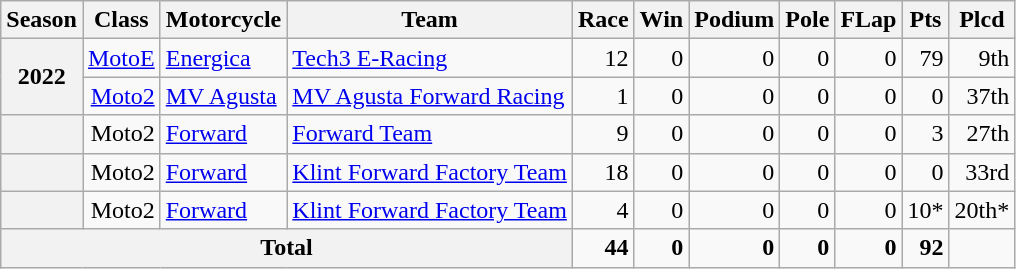<table class="wikitable" style="text-align:right;">
<tr>
<th>Season</th>
<th>Class</th>
<th>Motorcycle</th>
<th>Team</th>
<th>Race</th>
<th>Win</th>
<th>Podium</th>
<th>Pole</th>
<th>FLap</th>
<th>Pts</th>
<th>Plcd</th>
</tr>
<tr>
<th rowspan="2">2022</th>
<td><a href='#'>MotoE</a></td>
<td style="text-align:left;"><a href='#'>Energica</a></td>
<td style="text-align:left;"><a href='#'>Tech3 E-Racing</a></td>
<td>12</td>
<td>0</td>
<td>0</td>
<td>0</td>
<td>0</td>
<td>79</td>
<td>9th</td>
</tr>
<tr>
<td><a href='#'>Moto2</a></td>
<td style="text-align:left;"><a href='#'>MV Agusta</a></td>
<td style="text-align:left;"><a href='#'>MV Agusta Forward Racing</a></td>
<td>1</td>
<td>0</td>
<td>0</td>
<td>0</td>
<td>0</td>
<td>0</td>
<td>37th</td>
</tr>
<tr>
<th></th>
<td>Moto2</td>
<td style="text-align:left;"><a href='#'>Forward</a></td>
<td style="text-align:left;"><a href='#'>Forward Team</a></td>
<td>9</td>
<td>0</td>
<td>0</td>
<td>0</td>
<td>0</td>
<td>3</td>
<td>27th</td>
</tr>
<tr>
<th></th>
<td>Moto2</td>
<td style="text-align:left;"><a href='#'>Forward</a></td>
<td style="text-align:left;"><a href='#'>Klint Forward Factory Team</a></td>
<td>18</td>
<td>0</td>
<td>0</td>
<td>0</td>
<td>0</td>
<td>0</td>
<td>33rd</td>
</tr>
<tr>
<th></th>
<td>Moto2</td>
<td style="text-align:left;"><a href='#'>Forward</a></td>
<td style="text-align:left;"><a href='#'>Klint Forward Factory Team</a></td>
<td>4</td>
<td>0</td>
<td>0</td>
<td>0</td>
<td>0</td>
<td>10*</td>
<td>20th*</td>
</tr>
<tr>
<th colspan="4">Total</th>
<td><strong>44</strong></td>
<td><strong>0</strong></td>
<td><strong>0</strong></td>
<td><strong>0</strong></td>
<td><strong>0</strong></td>
<td><strong>92</strong></td>
<td></td>
</tr>
</table>
